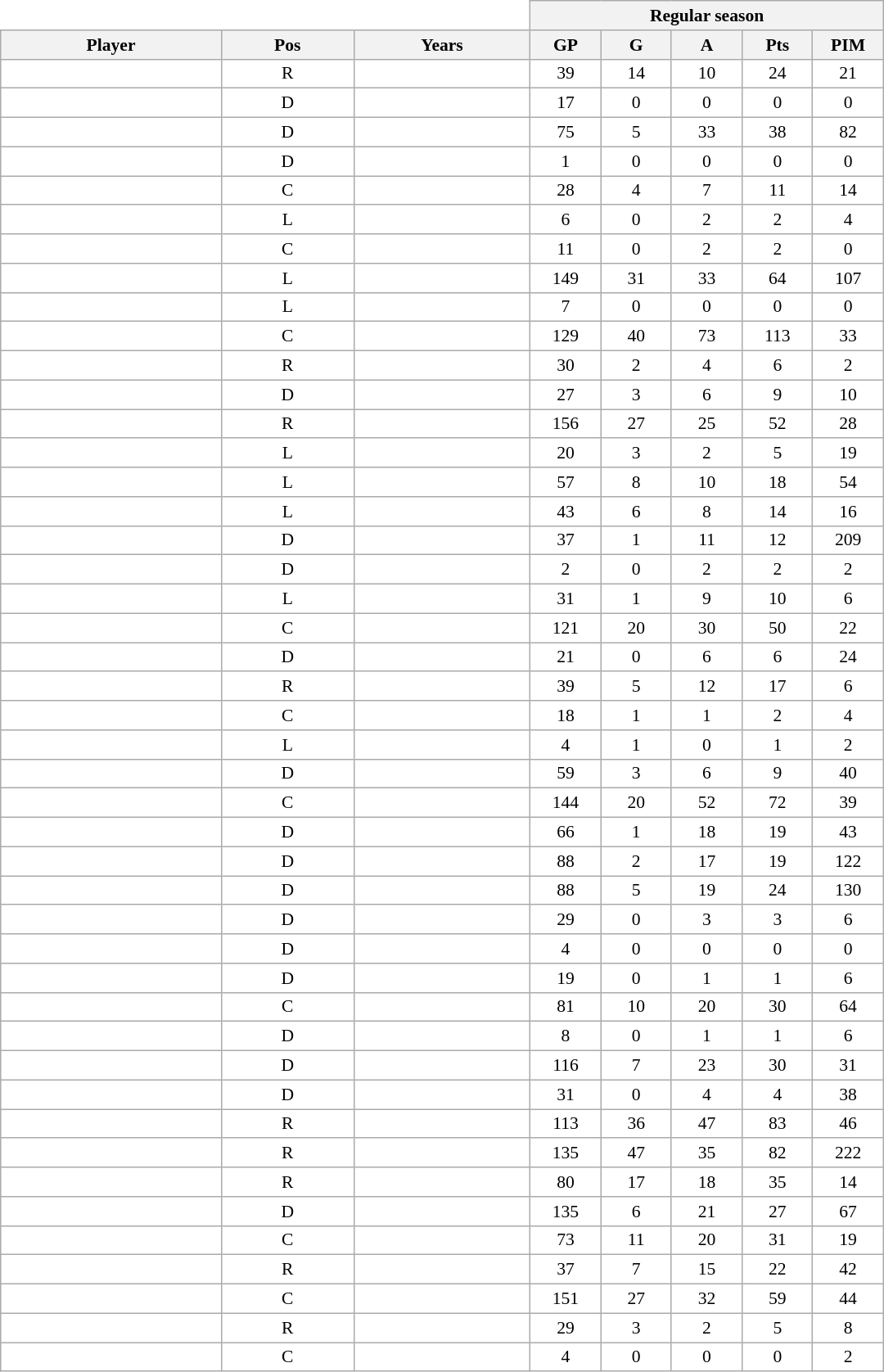<table class="wikitable sortable" style="text-align:center; border:0; background:white; width:50em; font-size:90%;">
<tr>
<th colspan=3 style="border:0; background:white;"></th>
<th colspan=5>Regular season</th>
</tr>
<tr>
<th style="width:25%;">Player</th>
<th style="width:15%;">Pos</th>
<th style="width:20%;">Years</th>
<th data-sort-type="number" style="width:8%;">GP</th>
<th data-sort-type="number" style="width:8%;">G</th>
<th data-sort-type="number" style="width:8%;">A</th>
<th data-sort-type="number" style="width:8%;">Pts</th>
<th data-sort-type="number" style="width:8%;">PIM</th>
</tr>
<tr>
<td></td>
<td>R</td>
<td></td>
<td>39</td>
<td>14</td>
<td>10</td>
<td>24</td>
<td>21</td>
</tr>
<tr>
<td></td>
<td>D</td>
<td></td>
<td>17</td>
<td>0</td>
<td>0</td>
<td>0</td>
<td>0</td>
</tr>
<tr>
<td></td>
<td>D</td>
<td></td>
<td>75</td>
<td>5</td>
<td>33</td>
<td>38</td>
<td>82</td>
</tr>
<tr>
<td></td>
<td>D</td>
<td></td>
<td>1</td>
<td>0</td>
<td>0</td>
<td>0</td>
<td>0</td>
</tr>
<tr>
<td></td>
<td>C</td>
<td></td>
<td>28</td>
<td>4</td>
<td>7</td>
<td>11</td>
<td>14</td>
</tr>
<tr>
<td></td>
<td>L</td>
<td></td>
<td>6</td>
<td>0</td>
<td>2</td>
<td>2</td>
<td>4</td>
</tr>
<tr>
<td></td>
<td>C</td>
<td></td>
<td>11</td>
<td>0</td>
<td>2</td>
<td>2</td>
<td>0</td>
</tr>
<tr>
<td></td>
<td>L</td>
<td></td>
<td>149</td>
<td>31</td>
<td>33</td>
<td>64</td>
<td>107</td>
</tr>
<tr>
<td></td>
<td>L</td>
<td></td>
<td>7</td>
<td>0</td>
<td>0</td>
<td>0</td>
<td>0</td>
</tr>
<tr>
<td></td>
<td>C</td>
<td></td>
<td>129</td>
<td>40</td>
<td>73</td>
<td>113</td>
<td>33</td>
</tr>
<tr>
<td></td>
<td>R</td>
<td></td>
<td>30</td>
<td>2</td>
<td>4</td>
<td>6</td>
<td>2</td>
</tr>
<tr>
<td></td>
<td>D</td>
<td></td>
<td>27</td>
<td>3</td>
<td>6</td>
<td>9</td>
<td>10</td>
</tr>
<tr>
<td></td>
<td>R</td>
<td></td>
<td>156</td>
<td>27</td>
<td>25</td>
<td>52</td>
<td>28</td>
</tr>
<tr>
<td></td>
<td>L</td>
<td></td>
<td>20</td>
<td>3</td>
<td>2</td>
<td>5</td>
<td>19</td>
</tr>
<tr>
<td></td>
<td>L</td>
<td></td>
<td>57</td>
<td>8</td>
<td>10</td>
<td>18</td>
<td>54</td>
</tr>
<tr>
<td></td>
<td>L</td>
<td></td>
<td>43</td>
<td>6</td>
<td>8</td>
<td>14</td>
<td>16</td>
</tr>
<tr>
<td></td>
<td>D</td>
<td></td>
<td>37</td>
<td>1</td>
<td>11</td>
<td>12</td>
<td>209</td>
</tr>
<tr>
<td></td>
<td>D</td>
<td></td>
<td>2</td>
<td>0</td>
<td>2</td>
<td>2</td>
<td>2</td>
</tr>
<tr>
<td></td>
<td>L</td>
<td></td>
<td>31</td>
<td>1</td>
<td>9</td>
<td>10</td>
<td>6</td>
</tr>
<tr>
<td></td>
<td>C</td>
<td></td>
<td>121</td>
<td>20</td>
<td>30</td>
<td>50</td>
<td>22</td>
</tr>
<tr>
<td></td>
<td>D</td>
<td></td>
<td>21</td>
<td>0</td>
<td>6</td>
<td>6</td>
<td>24</td>
</tr>
<tr>
<td></td>
<td>R</td>
<td></td>
<td>39</td>
<td>5</td>
<td>12</td>
<td>17</td>
<td>6</td>
</tr>
<tr>
<td></td>
<td>C</td>
<td></td>
<td>18</td>
<td>1</td>
<td>1</td>
<td>2</td>
<td>4</td>
</tr>
<tr>
<td></td>
<td>L</td>
<td></td>
<td>4</td>
<td>1</td>
<td>0</td>
<td>1</td>
<td>2</td>
</tr>
<tr>
<td></td>
<td>D</td>
<td></td>
<td>59</td>
<td>3</td>
<td>6</td>
<td>9</td>
<td>40</td>
</tr>
<tr>
<td></td>
<td>C</td>
<td></td>
<td>144</td>
<td>20</td>
<td>52</td>
<td>72</td>
<td>39</td>
</tr>
<tr>
<td></td>
<td>D</td>
<td></td>
<td>66</td>
<td>1</td>
<td>18</td>
<td>19</td>
<td>43</td>
</tr>
<tr>
<td></td>
<td>D</td>
<td></td>
<td>88</td>
<td>2</td>
<td>17</td>
<td>19</td>
<td>122</td>
</tr>
<tr>
<td></td>
<td>D</td>
<td></td>
<td>88</td>
<td>5</td>
<td>19</td>
<td>24</td>
<td>130</td>
</tr>
<tr>
<td></td>
<td>D</td>
<td></td>
<td>29</td>
<td>0</td>
<td>3</td>
<td>3</td>
<td>6</td>
</tr>
<tr>
<td></td>
<td>D</td>
<td></td>
<td>4</td>
<td>0</td>
<td>0</td>
<td>0</td>
<td>0</td>
</tr>
<tr>
<td></td>
<td>D</td>
<td></td>
<td>19</td>
<td>0</td>
<td>1</td>
<td>1</td>
<td>6</td>
</tr>
<tr>
<td></td>
<td>C</td>
<td></td>
<td>81</td>
<td>10</td>
<td>20</td>
<td>30</td>
<td>64</td>
</tr>
<tr>
<td></td>
<td>D</td>
<td></td>
<td>8</td>
<td>0</td>
<td>1</td>
<td>1</td>
<td>6</td>
</tr>
<tr>
<td></td>
<td>D</td>
<td></td>
<td>116</td>
<td>7</td>
<td>23</td>
<td>30</td>
<td>31</td>
</tr>
<tr>
<td></td>
<td>D</td>
<td></td>
<td>31</td>
<td>0</td>
<td>4</td>
<td>4</td>
<td>38</td>
</tr>
<tr>
<td></td>
<td>R</td>
<td></td>
<td>113</td>
<td>36</td>
<td>47</td>
<td>83</td>
<td>46</td>
</tr>
<tr>
<td></td>
<td>R</td>
<td></td>
<td>135</td>
<td>47</td>
<td>35</td>
<td>82</td>
<td>222</td>
</tr>
<tr>
<td></td>
<td>R</td>
<td></td>
<td>80</td>
<td>17</td>
<td>18</td>
<td>35</td>
<td>14</td>
</tr>
<tr>
<td></td>
<td>D</td>
<td></td>
<td>135</td>
<td>6</td>
<td>21</td>
<td>27</td>
<td>67</td>
</tr>
<tr>
<td></td>
<td>C</td>
<td></td>
<td>73</td>
<td>11</td>
<td>20</td>
<td>31</td>
<td>19</td>
</tr>
<tr>
<td></td>
<td>R</td>
<td></td>
<td>37</td>
<td>7</td>
<td>15</td>
<td>22</td>
<td>42</td>
</tr>
<tr>
<td></td>
<td>C</td>
<td></td>
<td>151</td>
<td>27</td>
<td>32</td>
<td>59</td>
<td>44</td>
</tr>
<tr>
<td></td>
<td>R</td>
<td></td>
<td>29</td>
<td>3</td>
<td>2</td>
<td>5</td>
<td>8</td>
</tr>
<tr>
<td></td>
<td>C</td>
<td></td>
<td>4</td>
<td>0</td>
<td>0</td>
<td>0</td>
<td>2</td>
</tr>
</table>
